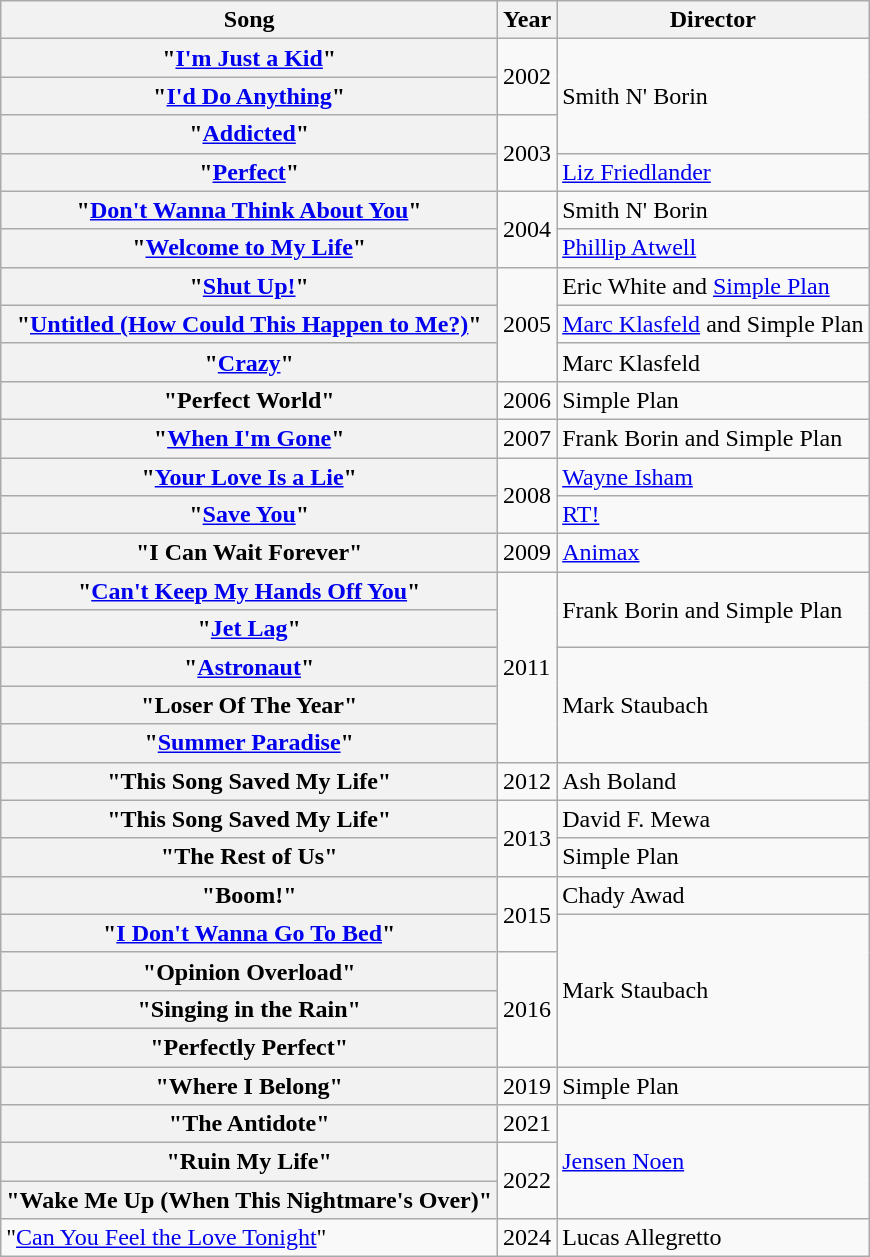<table class="wikitable plainrowheaders" style="text-align:left;">
<tr>
<th scope="col">Song</th>
<th scope="col">Year</th>
<th scope="col">Director</th>
</tr>
<tr>
<th scope="row">"<a href='#'>I'm Just a Kid</a>"</th>
<td rowspan=2>2002</td>
<td rowspan=3>Smith N' Borin</td>
</tr>
<tr>
<th scope="row">"<a href='#'>I'd Do Anything</a>"</th>
</tr>
<tr>
<th scope="row">"<a href='#'>Addicted</a>"</th>
<td rowspan=2>2003</td>
</tr>
<tr>
<th scope="row">"<a href='#'>Perfect</a>"</th>
<td><a href='#'>Liz Friedlander</a></td>
</tr>
<tr>
<th scope="row">"<a href='#'>Don't Wanna Think About You</a>"</th>
<td rowspan=2>2004</td>
<td>Smith N' Borin</td>
</tr>
<tr>
<th scope="row">"<a href='#'>Welcome to My Life</a>"</th>
<td><a href='#'>Phillip Atwell</a></td>
</tr>
<tr>
<th scope="row">"<a href='#'>Shut Up!</a>"</th>
<td rowspan=3>2005</td>
<td>Eric White and <a href='#'>Simple Plan</a></td>
</tr>
<tr>
<th scope="row">"<a href='#'>Untitled (How Could This Happen to Me?)</a>"</th>
<td><a href='#'>Marc Klasfeld</a> and Simple Plan</td>
</tr>
<tr>
<th scope="row">"<a href='#'>Crazy</a>"</th>
<td>Marc Klasfeld</td>
</tr>
<tr>
<th scope="row">"Perfect World"</th>
<td>2006</td>
<td>Simple Plan</td>
</tr>
<tr>
<th scope="row">"<a href='#'>When I'm Gone</a>"</th>
<td>2007</td>
<td>Frank Borin and Simple Plan</td>
</tr>
<tr>
<th scope="row">"<a href='#'>Your Love Is a Lie</a>"</th>
<td rowspan=2>2008</td>
<td><a href='#'>Wayne Isham</a></td>
</tr>
<tr>
<th scope="row">"<a href='#'>Save You</a>"</th>
<td><a href='#'>RT!</a></td>
</tr>
<tr>
<th scope="row">"I Can Wait Forever"</th>
<td>2009</td>
<td><a href='#'>Animax</a></td>
</tr>
<tr>
<th scope="row">"<a href='#'>Can't Keep My Hands Off You</a>"<br></th>
<td rowspan=5>2011</td>
<td rowspan=2>Frank Borin and Simple Plan</td>
</tr>
<tr>
<th scope="row">"<a href='#'>Jet Lag</a>"<br></th>
</tr>
<tr>
<th scope="row">"<a href='#'>Astronaut</a>"</th>
<td rowspan=3>Mark Staubach</td>
</tr>
<tr>
<th scope="row">"Loser Of The Year"</th>
</tr>
<tr>
<th scope="row">"<a href='#'>Summer Paradise</a>"<br></th>
</tr>
<tr>
<th scope="row">"This Song Saved My Life" </th>
<td>2012</td>
<td>Ash Boland</td>
</tr>
<tr>
<th scope="row">"This Song Saved My Life"</th>
<td rowspan=2>2013</td>
<td>David F. Mewa</td>
</tr>
<tr>
<th scope="row">"The Rest of Us"</th>
<td>Simple Plan</td>
</tr>
<tr>
<th scope="row">"Boom!"</th>
<td rowspan=2>2015</td>
<td>Chady Awad</td>
</tr>
<tr>
<th scope="row">"<a href='#'>I Don't Wanna Go To Bed</a>" </th>
<td rowspan="4">Mark Staubach</td>
</tr>
<tr>
<th scope="row">"Opinion Overload"</th>
<td rowspan=3>2016</td>
</tr>
<tr>
<th scope="row">"Singing in the Rain"</th>
</tr>
<tr>
<th scope="row">"Perfectly Perfect"</th>
</tr>
<tr>
<th scope="row">"Where I Belong"</th>
<td>2019</td>
<td>Simple Plan</td>
</tr>
<tr>
<th scope="row">"The Antidote"</th>
<td>2021</td>
<td rowspan=3><a href='#'>Jensen Noen</a></td>
</tr>
<tr>
<th scope="row">"Ruin My Life" </th>
<td rowspan="2">2022</td>
</tr>
<tr>
<th scope="row">"Wake Me Up (When This Nightmare's Over)"</th>
</tr>
<tr>
<td>"<a href='#'>Can You Feel the Love Tonight</a>"</td>
<td>2024</td>
<td>Lucas Allegretto</td>
</tr>
</table>
